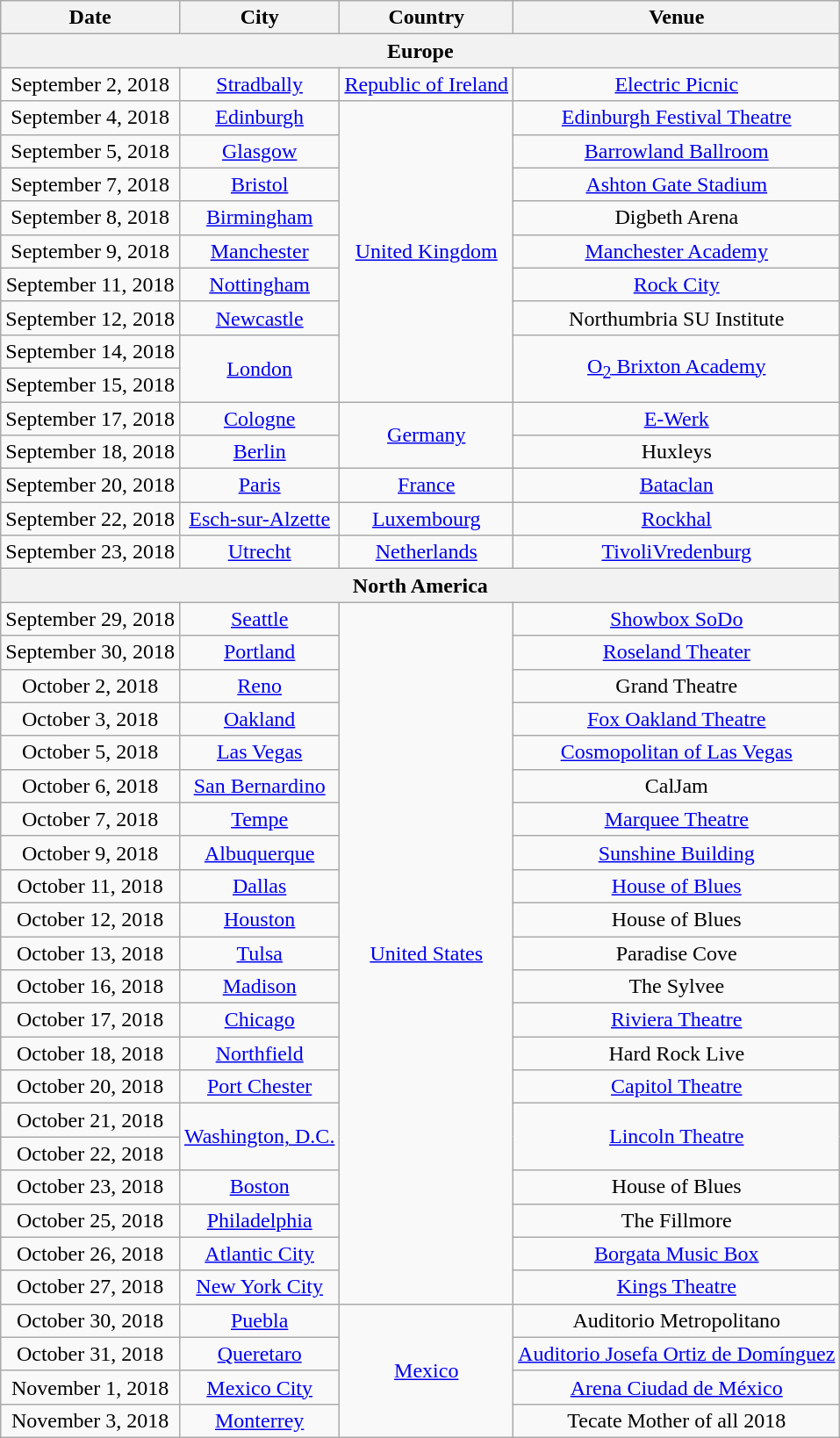<table class="wikitable" style="text-align:center;">
<tr>
<th>Date</th>
<th>City</th>
<th>Country</th>
<th>Venue</th>
</tr>
<tr>
<th colspan="4">Europe</th>
</tr>
<tr>
<td>September 2, 2018</td>
<td><a href='#'>Stradbally</a></td>
<td><a href='#'>Republic of Ireland</a></td>
<td><a href='#'>Electric Picnic</a></td>
</tr>
<tr>
<td>September 4, 2018</td>
<td><a href='#'>Edinburgh</a></td>
<td rowspan="9"><a href='#'>United Kingdom</a></td>
<td><a href='#'>Edinburgh Festival Theatre</a></td>
</tr>
<tr>
<td>September 5, 2018</td>
<td><a href='#'>Glasgow</a></td>
<td><a href='#'>Barrowland Ballroom</a></td>
</tr>
<tr>
<td>September 7, 2018</td>
<td><a href='#'>Bristol</a></td>
<td><a href='#'>Ashton Gate Stadium</a></td>
</tr>
<tr>
<td>September 8, 2018</td>
<td><a href='#'>Birmingham</a></td>
<td>Digbeth Arena</td>
</tr>
<tr>
<td>September 9, 2018</td>
<td><a href='#'>Manchester</a></td>
<td><a href='#'>Manchester Academy</a></td>
</tr>
<tr>
<td>September 11, 2018</td>
<td><a href='#'>Nottingham</a></td>
<td><a href='#'>Rock City</a></td>
</tr>
<tr>
<td>September 12, 2018</td>
<td><a href='#'>Newcastle</a></td>
<td>Northumbria SU Institute</td>
</tr>
<tr>
<td>September 14, 2018</td>
<td rowspan="2"><a href='#'>London</a></td>
<td rowspan="2"><a href='#'>O<sub>2</sub> Brixton Academy</a></td>
</tr>
<tr>
<td>September 15, 2018</td>
</tr>
<tr>
<td>September 17, 2018</td>
<td><a href='#'>Cologne</a></td>
<td rowspan="2"><a href='#'>Germany</a></td>
<td><a href='#'>E-Werk</a></td>
</tr>
<tr>
<td>September 18, 2018</td>
<td><a href='#'>Berlin</a></td>
<td>Huxleys</td>
</tr>
<tr>
<td>September 20, 2018</td>
<td><a href='#'>Paris</a></td>
<td><a href='#'>France</a></td>
<td><a href='#'>Bataclan</a></td>
</tr>
<tr>
<td>September 22, 2018</td>
<td><a href='#'>Esch-sur-Alzette</a></td>
<td><a href='#'>Luxembourg</a></td>
<td><a href='#'>Rockhal</a></td>
</tr>
<tr>
<td>September 23, 2018</td>
<td><a href='#'>Utrecht</a></td>
<td><a href='#'>Netherlands</a></td>
<td><a href='#'>TivoliVredenburg</a></td>
</tr>
<tr>
<th colspan="4">North America</th>
</tr>
<tr>
<td>September 29, 2018</td>
<td><a href='#'>Seattle</a></td>
<td rowspan="21"><a href='#'>United States</a></td>
<td><a href='#'>Showbox SoDo</a></td>
</tr>
<tr>
<td>September 30, 2018</td>
<td><a href='#'>Portland</a></td>
<td><a href='#'>Roseland Theater</a></td>
</tr>
<tr>
<td>October 2, 2018</td>
<td><a href='#'>Reno</a></td>
<td>Grand Theatre</td>
</tr>
<tr>
<td>October 3, 2018</td>
<td><a href='#'>Oakland</a></td>
<td><a href='#'>Fox Oakland Theatre</a></td>
</tr>
<tr>
<td>October 5, 2018</td>
<td><a href='#'>Las Vegas</a></td>
<td><a href='#'>Cosmopolitan of Las Vegas</a></td>
</tr>
<tr>
<td>October 6, 2018</td>
<td><a href='#'>San Bernardino</a></td>
<td>CalJam</td>
</tr>
<tr>
<td>October 7, 2018</td>
<td><a href='#'>Tempe</a></td>
<td><a href='#'>Marquee Theatre</a></td>
</tr>
<tr>
<td>October 9, 2018</td>
<td><a href='#'>Albuquerque</a></td>
<td><a href='#'>Sunshine Building</a></td>
</tr>
<tr>
<td>October 11, 2018</td>
<td><a href='#'>Dallas</a></td>
<td><a href='#'>House of Blues</a></td>
</tr>
<tr>
<td>October 12, 2018</td>
<td><a href='#'>Houston</a></td>
<td>House of Blues</td>
</tr>
<tr>
<td>October 13, 2018</td>
<td><a href='#'>Tulsa</a></td>
<td>Paradise Cove</td>
</tr>
<tr>
<td>October 16, 2018</td>
<td><a href='#'>Madison</a></td>
<td>The Sylvee</td>
</tr>
<tr>
<td>October 17, 2018</td>
<td><a href='#'>Chicago</a></td>
<td><a href='#'>Riviera Theatre</a></td>
</tr>
<tr>
<td>October 18, 2018</td>
<td><a href='#'>Northfield</a></td>
<td>Hard Rock Live</td>
</tr>
<tr>
<td>October 20, 2018</td>
<td><a href='#'>Port Chester</a></td>
<td><a href='#'>Capitol Theatre</a></td>
</tr>
<tr>
<td>October 21, 2018</td>
<td rowspan="2"><a href='#'>Washington, D.C.</a></td>
<td rowspan="2"><a href='#'>Lincoln Theatre</a></td>
</tr>
<tr>
<td>October 22, 2018</td>
</tr>
<tr>
<td>October 23, 2018</td>
<td><a href='#'>Boston</a></td>
<td>House of Blues</td>
</tr>
<tr>
<td>October 25, 2018</td>
<td><a href='#'>Philadelphia</a></td>
<td>The Fillmore</td>
</tr>
<tr>
<td>October 26, 2018</td>
<td><a href='#'>Atlantic City</a></td>
<td><a href='#'>Borgata Music Box</a></td>
</tr>
<tr>
<td>October 27, 2018</td>
<td><a href='#'>New York City</a></td>
<td><a href='#'>Kings Theatre</a></td>
</tr>
<tr>
<td>October 30, 2018</td>
<td><a href='#'>Puebla</a></td>
<td rowspan="4"><a href='#'>Mexico</a></td>
<td>Auditorio Metropolitano</td>
</tr>
<tr>
<td>October 31, 2018</td>
<td><a href='#'>Queretaro</a></td>
<td><a href='#'>Auditorio Josefa Ortiz de Domínguez</a></td>
</tr>
<tr>
<td>November 1, 2018</td>
<td><a href='#'>Mexico City</a></td>
<td><a href='#'>Arena Ciudad de México</a></td>
</tr>
<tr>
<td>November 3, 2018</td>
<td><a href='#'>Monterrey</a></td>
<td>Tecate Mother of all 2018</td>
</tr>
</table>
